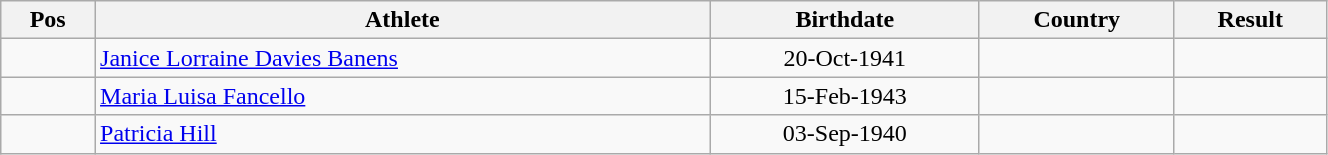<table class="wikitable"  style="text-align:center; width:70%;">
<tr>
<th>Pos</th>
<th>Athlete</th>
<th>Birthdate</th>
<th>Country</th>
<th>Result</th>
</tr>
<tr>
<td align=center></td>
<td align=left><a href='#'>Janice Lorraine Davies Banens</a></td>
<td>20-Oct-1941</td>
<td align=left></td>
<td></td>
</tr>
<tr>
<td align=center></td>
<td align=left><a href='#'>Maria Luisa Fancello</a></td>
<td>15-Feb-1943</td>
<td align=left></td>
<td></td>
</tr>
<tr>
<td align=center></td>
<td align=left><a href='#'>Patricia Hill</a></td>
<td>03-Sep-1940</td>
<td align=left></td>
<td></td>
</tr>
</table>
